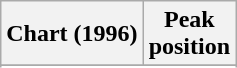<table class="wikitable sortable plainrowheaders" style="text-align:center">
<tr>
<th scope="col">Chart (1996)</th>
<th scope="col">Peak<br>position</th>
</tr>
<tr>
</tr>
<tr>
</tr>
<tr>
</tr>
</table>
